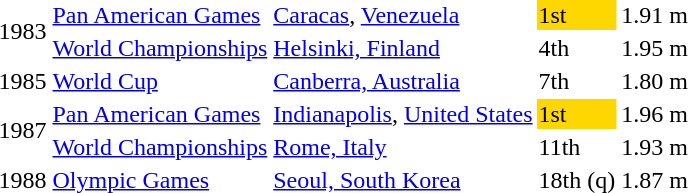<table>
<tr>
<td rowspan=2>1983</td>
<td><a href='#'>Pan American Games</a></td>
<td><a href='#'>Caracas</a>, <a href='#'>Venezuela</a></td>
<td bgcolor="gold">1st</td>
<td>1.91 m</td>
</tr>
<tr>
<td><a href='#'>World Championships</a></td>
<td><a href='#'>Helsinki, Finland</a></td>
<td>4th</td>
<td>1.95 m</td>
</tr>
<tr>
<td>1985</td>
<td><a href='#'>World Cup</a></td>
<td><a href='#'>Canberra, Australia</a></td>
<td>7th</td>
<td>1.80 m</td>
</tr>
<tr>
<td rowspan=2>1987</td>
<td><a href='#'>Pan American Games</a></td>
<td><a href='#'>Indianapolis</a>, <a href='#'>United States</a></td>
<td bgcolor="gold">1st</td>
<td>1.96 m</td>
</tr>
<tr>
<td><a href='#'>World Championships</a></td>
<td><a href='#'>Rome, Italy</a></td>
<td>11th</td>
<td>1.93 m</td>
</tr>
<tr>
<td>1988</td>
<td><a href='#'>Olympic Games</a></td>
<td><a href='#'>Seoul, South Korea</a></td>
<td>18th (q)</td>
<td>1.87 m</td>
</tr>
</table>
